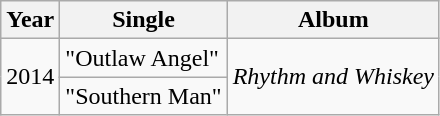<table class="wikitable">
<tr>
<th>Year</th>
<th>Single</th>
<th>Album</th>
</tr>
<tr>
<td rowspan="2">2014</td>
<td>"Outlaw Angel"</td>
<td rowspan="2"><em>Rhythm and Whiskey</em></td>
</tr>
<tr>
<td>"Southern Man"</td>
</tr>
</table>
